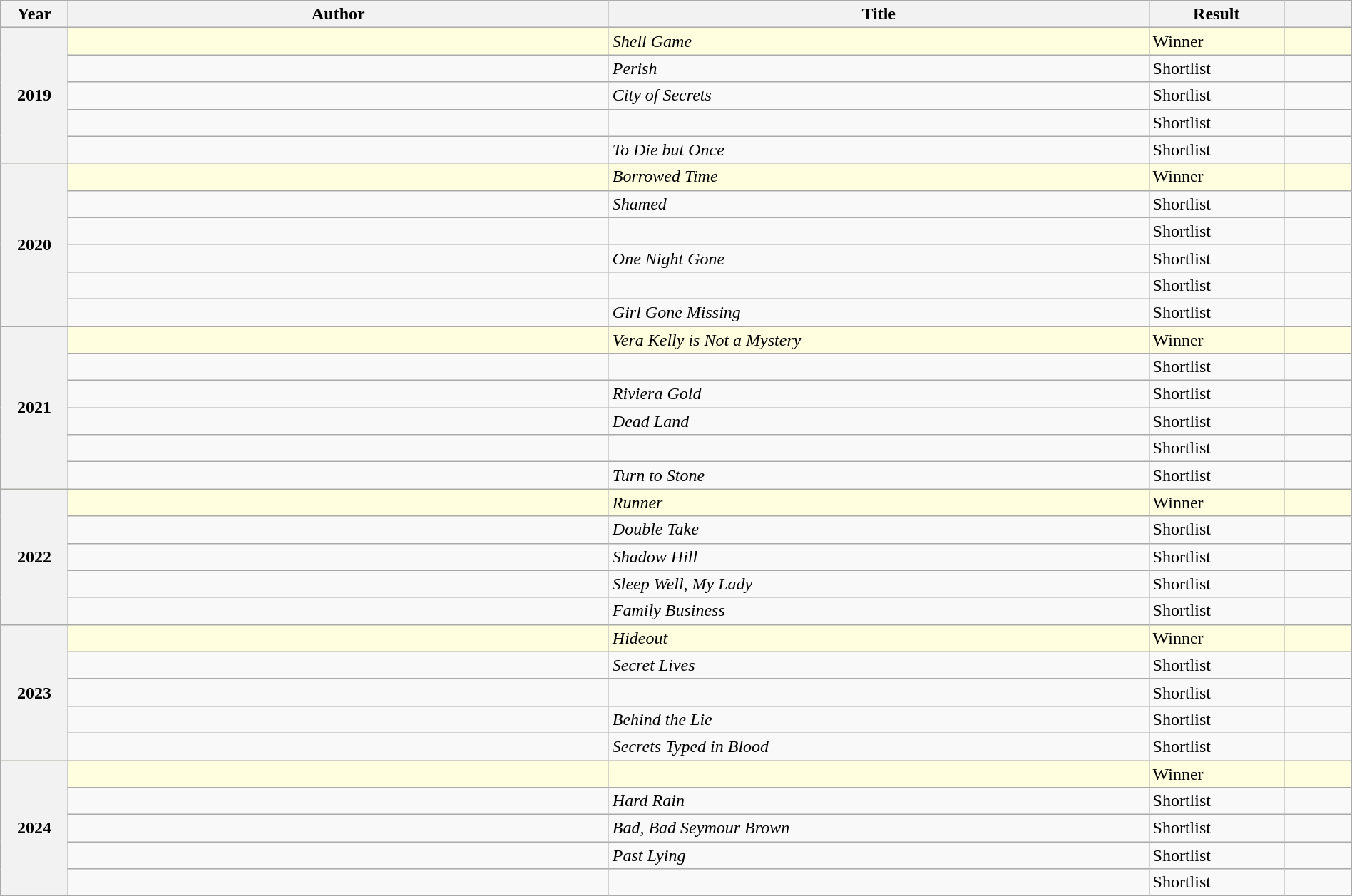<table class="wikitable sortable mw-collapsible" style="width:100%">
<tr>
<th width="5%" scope="col">Year</th>
<th width="40%" scope="col">Author</th>
<th width="40%" scope="col">Title</th>
<th width="10%" scope="col">Result</th>
<th width="5%" scope="col"></th>
</tr>
<tr style="background:lightyellow">
<th rowspan="5">2019</th>
<td></td>
<td><em>Shell Game</em></td>
<td>Winner</td>
<td></td>
</tr>
<tr>
<td></td>
<td><em>Perish</em></td>
<td>Shortlist</td>
<td></td>
</tr>
<tr>
<td></td>
<td><em>City of Secrets</em></td>
<td>Shortlist</td>
<td></td>
</tr>
<tr>
<td></td>
<td></td>
<td>Shortlist</td>
<td></td>
</tr>
<tr>
<td></td>
<td><em>To Die but Once</em></td>
<td>Shortlist</td>
<td></td>
</tr>
<tr style="background:lightyellow">
<th rowspan="6">2020</th>
<td></td>
<td><em>Borrowed Time</em></td>
<td>Winner</td>
<td></td>
</tr>
<tr>
<td></td>
<td><em>Shamed</em></td>
<td>Shortlist</td>
<td></td>
</tr>
<tr>
<td></td>
<td></td>
<td>Shortlist</td>
<td></td>
</tr>
<tr>
<td></td>
<td><em>One Night Gone</em></td>
<td>Shortlist</td>
<td></td>
</tr>
<tr>
<td></td>
<td></td>
<td>Shortlist</td>
<td></td>
</tr>
<tr>
<td></td>
<td><em>Girl Gone Missing</em></td>
<td>Shortlist</td>
<td></td>
</tr>
<tr style="background:lightyellow">
<th rowspan="6">2021</th>
<td></td>
<td><em>Vera Kelly is Not a Mystery</em></td>
<td>Winner</td>
<td></td>
</tr>
<tr>
<td></td>
<td></td>
<td>Shortlist</td>
<td></td>
</tr>
<tr>
<td></td>
<td><em>Riviera Gold</em></td>
<td>Shortlist</td>
<td></td>
</tr>
<tr>
<td></td>
<td><em>Dead Land</em></td>
<td>Shortlist</td>
<td></td>
</tr>
<tr>
<td></td>
<td></td>
<td>Shortlist</td>
<td></td>
</tr>
<tr>
<td></td>
<td><em>Turn to Stone</em></td>
<td>Shortlist</td>
<td></td>
</tr>
<tr style="background:lightyellow">
<th rowspan="5">2022</th>
<td></td>
<td><em>Runner</em></td>
<td>Winner</td>
<td></td>
</tr>
<tr>
<td></td>
<td><em>Double Take</em></td>
<td>Shortlist</td>
<td></td>
</tr>
<tr>
<td></td>
<td><em>Shadow Hill</em></td>
<td>Shortlist</td>
<td></td>
</tr>
<tr>
<td></td>
<td><em>Sleep Well, My Lady</em></td>
<td>Shortlist</td>
<td></td>
</tr>
<tr>
<td></td>
<td><em>Family Business</em></td>
<td>Shortlist</td>
<td></td>
</tr>
<tr style="background:lightyellow">
<th rowspan="5">2023</th>
<td></td>
<td><em>Hideout</em></td>
<td>Winner</td>
<td></td>
</tr>
<tr>
<td></td>
<td><em>Secret Lives</em></td>
<td>Shortlist</td>
<td></td>
</tr>
<tr>
<td></td>
<td></td>
<td>Shortlist</td>
<td></td>
</tr>
<tr>
<td></td>
<td><em>Behind the Lie</em></td>
<td>Shortlist</td>
<td></td>
</tr>
<tr>
<td></td>
<td><em>Secrets Typed in Blood</em></td>
<td>Shortlist</td>
<td></td>
</tr>
<tr style="background:lightyellow">
<th rowspan="5">2024</th>
<td></td>
<td></td>
<td>Winner</td>
<td></td>
</tr>
<tr>
<td></td>
<td><em>Hard Rain</em></td>
<td>Shortlist</td>
<td></td>
</tr>
<tr>
<td></td>
<td><em>Bad, Bad Seymour Brown</em></td>
<td>Shortlist</td>
<td></td>
</tr>
<tr>
<td></td>
<td><em>Past Lying</em></td>
<td>Shortlist</td>
<td></td>
</tr>
<tr>
<td></td>
<td></td>
<td>Shortlist</td>
<td></td>
</tr>
</table>
